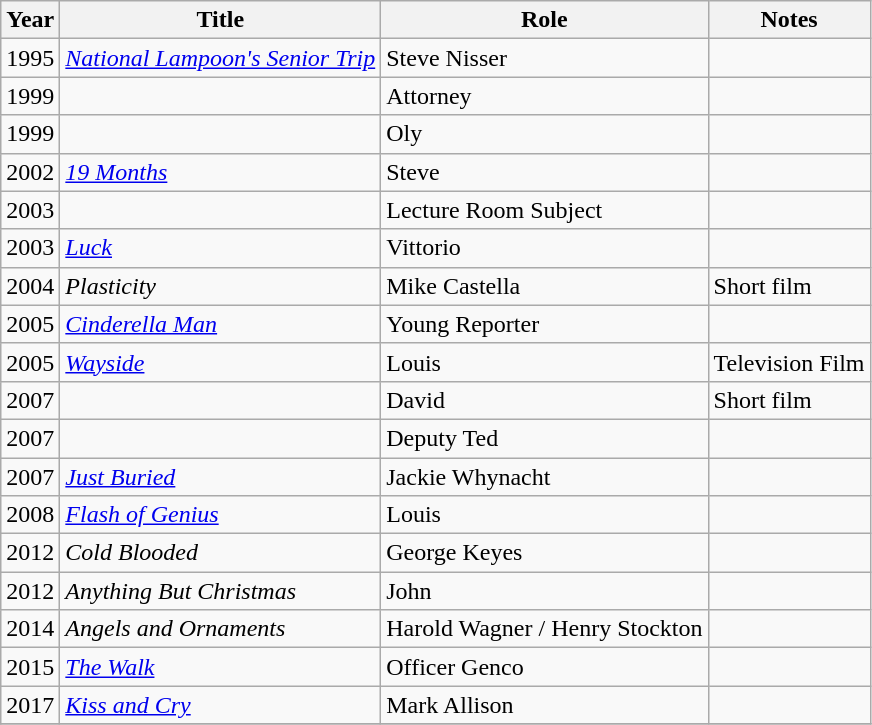<table class="wikitable sortable">
<tr>
<th>Year</th>
<th>Title</th>
<th>Role</th>
<th class="unsortable">Notes</th>
</tr>
<tr>
<td>1995</td>
<td><em><a href='#'>National Lampoon's Senior Trip</a></em></td>
<td>Steve Nisser</td>
<td></td>
</tr>
<tr>
<td>1999</td>
<td><em></em></td>
<td>Attorney</td>
<td></td>
</tr>
<tr>
<td>1999</td>
<td><em></em></td>
<td>Oly</td>
<td></td>
</tr>
<tr>
<td>2002</td>
<td><em><a href='#'>19 Months</a></em></td>
<td>Steve</td>
<td></td>
</tr>
<tr>
<td>2003</td>
<td><em></em></td>
<td>Lecture Room Subject</td>
<td></td>
</tr>
<tr>
<td>2003</td>
<td><em><a href='#'>Luck</a></em></td>
<td>Vittorio</td>
<td></td>
</tr>
<tr>
<td>2004</td>
<td><em>Plasticity</em></td>
<td>Mike Castella</td>
<td>Short film</td>
</tr>
<tr>
<td>2005</td>
<td><em><a href='#'>Cinderella Man</a></em></td>
<td>Young Reporter</td>
<td></td>
</tr>
<tr>
<td>2005</td>
<td><em><a href='#'>Wayside</a></em></td>
<td>Louis</td>
<td>Television Film</td>
</tr>
<tr>
<td>2007</td>
<td><em></em></td>
<td>David</td>
<td>Short film</td>
</tr>
<tr>
<td>2007</td>
<td><em></em></td>
<td>Deputy Ted</td>
<td></td>
</tr>
<tr>
<td>2007</td>
<td><em><a href='#'>Just Buried</a></em></td>
<td>Jackie Whynacht</td>
<td></td>
</tr>
<tr>
<td>2008</td>
<td><em><a href='#'>Flash of Genius</a></em></td>
<td>Louis</td>
<td></td>
</tr>
<tr>
<td>2012</td>
<td><em>Cold Blooded</em></td>
<td>George Keyes</td>
<td></td>
</tr>
<tr>
<td>2012</td>
<td><em>Anything But Christmas</em></td>
<td>John</td>
<td></td>
</tr>
<tr>
<td>2014</td>
<td><em>Angels and Ornaments</em></td>
<td>Harold Wagner / Henry Stockton</td>
<td></td>
</tr>
<tr>
<td>2015</td>
<td data-sort-value="Walk, The"><em><a href='#'>The Walk</a></em></td>
<td>Officer Genco</td>
<td></td>
</tr>
<tr>
<td>2017</td>
<td><em><a href='#'>Kiss and Cry</a></em></td>
<td>Mark Allison</td>
<td></td>
</tr>
<tr>
</tr>
</table>
